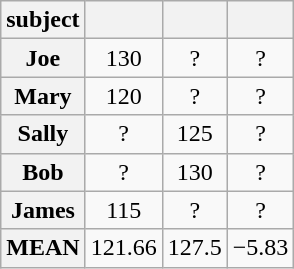<table class="wikitable" style="text-align:center">
<tr>
<th>subject</th>
<th></th>
<th></th>
<th></th>
</tr>
<tr>
<th>Joe</th>
<td>130</td>
<td>?</td>
<td>?</td>
</tr>
<tr>
<th>Mary</th>
<td>120</td>
<td>?</td>
<td>?</td>
</tr>
<tr>
<th>Sally</th>
<td>?</td>
<td>125</td>
<td>?</td>
</tr>
<tr>
<th>Bob</th>
<td>?</td>
<td>130</td>
<td>?</td>
</tr>
<tr>
<th>James</th>
<td>115</td>
<td>?</td>
<td>?</td>
</tr>
<tr>
<th>MEAN</th>
<td>121.66</td>
<td>127.5</td>
<td>−5.83</td>
</tr>
</table>
